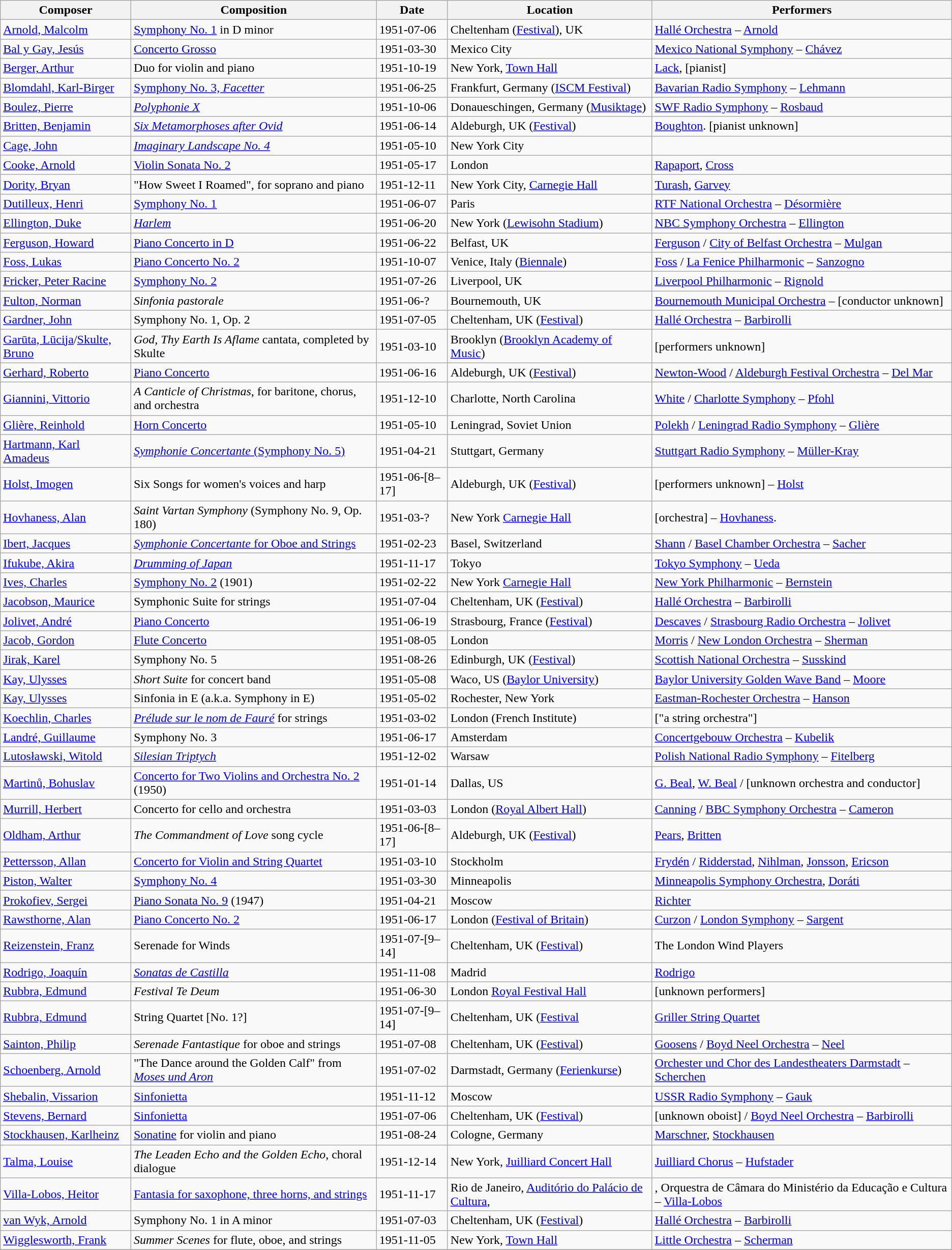<table class="wikitable sortable">
<tr>
<th>Composer</th>
<th>Composition</th>
<th>Date</th>
<th>Location</th>
<th>Performers</th>
</tr>
<tr>
<td><a href='#'>Arnold, Malcolm</a></td>
<td><a href='#'>Symphony No. 1</a> in D minor</td>
<td>1951-07-06</td>
<td>Cheltenham (<a href='#'>Festival</a>), UK</td>
<td><a href='#'>Hallé Orchestra</a> – <a href='#'>Arnold</a></td>
</tr>
<tr>
<td><a href='#'>Bal y Gay, Jesús</a></td>
<td><a href='#'>Concerto Grosso</a></td>
<td>1951-03-30</td>
<td>Mexico City</td>
<td><a href='#'>Mexico National Symphony</a> – <a href='#'>Chávez</a></td>
</tr>
<tr>
<td><a href='#'>Berger, Arthur</a></td>
<td>Duo for violin and piano</td>
<td>1951-10-19</td>
<td>New York, <a href='#'>Town Hall</a></td>
<td><a href='#'>Lack</a>, [pianist]</td>
</tr>
<tr>
<td><a href='#'>Blomdahl, Karl-Birger</a></td>
<td><a href='#'>Symphony No. 3, <em>Facetter</em></a></td>
<td>1951-06-25</td>
<td>Frankfurt, Germany (<a href='#'>ISCM Festival</a>)</td>
<td><a href='#'>Bavarian Radio Symphony</a> – <a href='#'>Lehmann</a></td>
</tr>
<tr>
<td><a href='#'>Boulez, Pierre</a></td>
<td><em><a href='#'>Polyphonie X</a></em></td>
<td>1951-10-06</td>
<td>Donaueschingen, Germany (<a href='#'>Musiktage</a>)</td>
<td><a href='#'>SWF Radio Symphony</a> – <a href='#'>Rosbaud</a></td>
</tr>
<tr>
<td><a href='#'>Britten, Benjamin</a></td>
<td><em><a href='#'>Six Metamorphoses after Ovid</a></em></td>
<td>1951-06-14</td>
<td>Aldeburgh, UK (<a href='#'>Festival</a>)</td>
<td><a href='#'>Boughton</a>. [pianist unknown]</td>
</tr>
<tr>
<td><a href='#'>Cage, John</a></td>
<td><em><a href='#'>Imaginary Landscape No. 4</a></em></td>
<td>1951-05-10</td>
<td>New York City</td>
<td></td>
</tr>
<tr>
<td><a href='#'>Cooke, Arnold</a></td>
<td><a href='#'>Violin Sonata No. 2</a></td>
<td>1951-05-17</td>
<td>London</td>
<td><a href='#'>Rapaport</a>, <a href='#'>Cross</a></td>
</tr>
<tr>
<td><a href='#'>Dority, Bryan</a></td>
<td>"How Sweet I Roamed", for soprano and piano</td>
<td>1951-12-11</td>
<td>New York City, <a href='#'>Carnegie Hall</a></td>
<td><a href='#'>Turash</a>, <a href='#'>Garvey</a></td>
</tr>
<tr>
<td><a href='#'>Dutilleux, Henri</a></td>
<td><a href='#'>Symphony No. 1</a></td>
<td>1951-06-07</td>
<td>Paris</td>
<td><a href='#'>RTF National Orchestra</a> – <a href='#'>Désormière</a></td>
</tr>
<tr>
<td><a href='#'>Ellington, Duke</a></td>
<td><em><a href='#'>Harlem</a></em></td>
<td>1951-06-20</td>
<td>New York (<a href='#'>Lewisohn Stadium</a>)</td>
<td><a href='#'>NBC Symphony Orchestra</a> – <a href='#'>Ellington</a></td>
</tr>
<tr>
<td><a href='#'>Ferguson, Howard</a></td>
<td><a href='#'>Piano Concerto in D</a></td>
<td>1951-06-22</td>
<td>Belfast, UK</td>
<td><a href='#'>Ferguson</a> / <a href='#'>City of Belfast Orchestra</a> – <a href='#'>Mulgan</a></td>
</tr>
<tr>
<td><a href='#'>Foss, Lukas</a></td>
<td><a href='#'>Piano Concerto No. 2</a></td>
<td>1951-10-07</td>
<td>Venice, Italy (<a href='#'>Biennale</a>)</td>
<td><a href='#'>Foss</a> / <a href='#'>La Fenice Philharmonic</a> – <a href='#'>Sanzogno</a></td>
</tr>
<tr>
<td><a href='#'>Fricker, Peter Racine</a></td>
<td><a href='#'>Symphony No. 2</a></td>
<td>1951-07-26</td>
<td>Liverpool, UK</td>
<td><a href='#'>Liverpool Philharmonic</a> – <a href='#'>Rignold</a></td>
</tr>
<tr>
<td><a href='#'>Fulton, Norman</a></td>
<td><em>Sinfonia pastorale</em></td>
<td>1951-06-?</td>
<td>Bournemouth, UK</td>
<td><a href='#'>Bournemouth Municipal Orchestra</a> – [conductor unknown]</td>
</tr>
<tr>
<td><a href='#'>Gardner, John</a></td>
<td>Symphony No. 1, Op. 2</td>
<td>1951-07-05</td>
<td>Cheltenham, UK (<a href='#'>Festival</a>)</td>
<td><a href='#'>Hallé Orchestra</a> – <a href='#'>Barbirolli</a></td>
</tr>
<tr>
<td><a href='#'>Garūta, Lūcija</a>/<a href='#'>Skulte, Bruno</a></td>
<td><em>God, Thy Earth Is Aflame</em> cantata, completed by Skulte</td>
<td>1951-03-10</td>
<td>Brooklyn (<a href='#'>Brooklyn Academy of Music</a>)</td>
<td>[performers unknown]</td>
</tr>
<tr>
<td><a href='#'>Gerhard, Roberto</a></td>
<td><a href='#'>Piano Concerto</a></td>
<td>1951-06-16</td>
<td>Aldeburgh, UK (<a href='#'>Festival</a>)</td>
<td><a href='#'>Newton-Wood</a> / <a href='#'>Aldeburgh Festival Orchestra</a> – <a href='#'>Del Mar</a></td>
</tr>
<tr>
<td><a href='#'>Giannini, Vittorio</a></td>
<td><em>A Canticle of Christmas</em>, for baritone, chorus, and orchestra</td>
<td>1951-12-10</td>
<td>Charlotte, North Carolina</td>
<td><a href='#'>White</a> / <a href='#'>Charlotte Symphony</a> – <a href='#'>Pfohl</a></td>
</tr>
<tr>
<td><a href='#'>Glière, Reinhold</a></td>
<td><a href='#'>Horn Concerto</a></td>
<td>1951-05-10</td>
<td>Leningrad, Soviet Union</td>
<td><a href='#'>Polekh</a> / <a href='#'>Leningrad Radio Symphony</a> – <a href='#'>Glière</a></td>
</tr>
<tr>
<td><a href='#'>Hartmann, Karl Amadeus</a></td>
<td><a href='#'><em>Symphonie Concertante</em> (Symphony No. 5)</a></td>
<td>1951-04-21</td>
<td>Stuttgart, Germany</td>
<td><a href='#'>Stuttgart Radio Symphony</a> – <a href='#'>Müller-Kray</a></td>
</tr>
<tr>
<td><a href='#'>Holst, Imogen</a></td>
<td>Six Songs for women's voices and harp</td>
<td>1951-06-[8–17]</td>
<td>Aldeburgh, UK (<a href='#'>Festival</a>)</td>
<td>[performers unknown] – <a href='#'>Holst</a></td>
</tr>
<tr>
<td><a href='#'>Hovhaness, Alan</a></td>
<td><em>Saint Vartan Symphony</em> (Symphony No. 9, Op. 180)</td>
<td>1951-03-?</td>
<td>New York <a href='#'>Carnegie Hall</a></td>
<td>[orchestra] – <a href='#'>Hovhaness</a>.</td>
</tr>
<tr>
<td><a href='#'>Ibert, Jacques</a></td>
<td><a href='#'><em>Symphonie Concertante</em> for Oboe and Strings</a></td>
<td>1951-02-23</td>
<td>Basel, Switzerland</td>
<td><a href='#'>Shann</a> / <a href='#'>Basel Chamber Orchestra</a> – <a href='#'>Sacher</a></td>
</tr>
<tr>
<td><a href='#'>Ifukube, Akira</a></td>
<td><em><a href='#'>Drumming of Japan</a></em></td>
<td>1951-11-17</td>
<td>Tokyo</td>
<td><a href='#'>Tokyo Symphony</a> – <a href='#'>Ueda</a></td>
</tr>
<tr>
<td><a href='#'>Ives, Charles</a></td>
<td><a href='#'>Symphony No. 2</a> (1901)</td>
<td>1951-02-22</td>
<td>New York <a href='#'>Carnegie Hall</a></td>
<td><a href='#'>New York Philharmonic</a> – <a href='#'>Bernstein</a></td>
</tr>
<tr>
<td><a href='#'>Jacobson, Maurice</a></td>
<td>Symphonic Suite for strings</td>
<td>1951-07-04</td>
<td>Cheltenham, UK (<a href='#'>Festival</a>)</td>
<td><a href='#'>Hallé Orchestra</a> – <a href='#'>Barbirolli</a></td>
</tr>
<tr>
<td><a href='#'>Jolivet, André</a></td>
<td><a href='#'>Piano Concerto</a></td>
<td>1951-06-19</td>
<td>Strasbourg, France (<a href='#'>Festival</a>)</td>
<td><a href='#'>Descaves</a> / <a href='#'>Strasbourg Radio Orchestra</a> – <a href='#'>Jolivet</a></td>
</tr>
<tr>
<td><a href='#'>Jacob, Gordon</a></td>
<td><a href='#'>Flute Concerto</a></td>
<td>1951-08-05</td>
<td>London</td>
<td><a href='#'>Morris</a> / <a href='#'>New London Orchestra</a> – <a href='#'>Sherman</a></td>
</tr>
<tr>
<td><a href='#'>Jirak, Karel</a></td>
<td>Symphony No. 5</td>
<td>1951-08-26</td>
<td>Edinburgh, UK (<a href='#'>Festival</a>)</td>
<td><a href='#'>Scottish National Orchestra</a> – <a href='#'>Susskind</a></td>
</tr>
<tr>
<td><a href='#'>Kay, Ulysses</a></td>
<td><em>Short Suite</em> for concert band</td>
<td>1951-05-08</td>
<td>Waco, US (<a href='#'>Baylor University</a>)</td>
<td><a href='#'>Baylor University Golden Wave Band</a> – <a href='#'>Moore</a></td>
</tr>
<tr>
<td><a href='#'>Kay, Ulysses</a></td>
<td>Sinfonia in E (a.k.a. Symphony in E)</td>
<td>1951-05-02</td>
<td>Rochester, New York</td>
<td><a href='#'>Eastman-Rochester Orchestra</a> – <a href='#'>Hanson</a></td>
</tr>
<tr>
<td><a href='#'>Koechlin, Charles</a></td>
<td><em><a href='#'>Prélude sur le nom de Fauré</a></em> for strings</td>
<td>1951-03-02</td>
<td>London (French Institute)</td>
<td>["a string orchestra"]</td>
</tr>
<tr>
<td><a href='#'>Landré, Guillaume</a></td>
<td>Symphony No. 3</td>
<td>1951-06-17</td>
<td>Amsterdam</td>
<td><a href='#'>Concertgebouw Orchestra</a> – <a href='#'>Kubelik</a></td>
</tr>
<tr>
<td><a href='#'>Lutosławski, Witold</a></td>
<td><em><a href='#'>Silesian Triptych</a></em></td>
<td>1951-12-02</td>
<td>Warsaw</td>
<td><a href='#'>Polish National Radio Symphony</a> – <a href='#'>Fitelberg</a></td>
</tr>
<tr>
<td><a href='#'>Martinů, Bohuslav</a></td>
<td><a href='#'>Concerto for Two Violins and Orchestra No. 2</a> (1950)</td>
<td>1951-01-14</td>
<td>Dallas, US</td>
<td><a href='#'>G. Beal</a>, <a href='#'>W. Beal</a> / [unknown orchestra and conductor] </td>
</tr>
<tr>
<td><a href='#'>Murrill, Herbert</a></td>
<td>Concerto for cello and orchestra</td>
<td>1951-03-03</td>
<td>London (<a href='#'>Royal Albert Hall</a>)</td>
<td><a href='#'>Canning</a> / <a href='#'>BBC Symphony Orchestra</a> – <a href='#'>Cameron</a></td>
</tr>
<tr>
<td><a href='#'>Oldham, Arthur</a></td>
<td><em>The Commandment of Love</em> song cycle</td>
<td>1951-06-[8–17]</td>
<td>Aldeburgh, UK (<a href='#'>Festival</a>)</td>
<td><a href='#'>Pears</a>, <a href='#'>Britten</a></td>
</tr>
<tr>
<td><a href='#'>Pettersson, Allan</a></td>
<td><a href='#'>Concerto for Violin and String Quartet</a></td>
<td>1951-03-10</td>
<td>Stockholm</td>
<td><a href='#'>Frydén</a> / <a href='#'>Ridderstad</a>, <a href='#'>Nihlman</a>, <a href='#'>Jonsson</a>, <a href='#'>Ericson</a></td>
</tr>
<tr>
<td><a href='#'>Piston, Walter</a></td>
<td><a href='#'>Symphony No. 4</a></td>
<td>1951-03-30</td>
<td>Minneapolis</td>
<td><a href='#'>Minneapolis Symphony Orchestra</a>, <a href='#'>Doráti</a></td>
</tr>
<tr>
<td><a href='#'>Prokofiev, Sergei</a></td>
<td><a href='#'>Piano Sonata No. 9</a> (1947)</td>
<td>1951-04-21</td>
<td>Moscow</td>
<td><a href='#'>Richter</a></td>
</tr>
<tr>
<td><a href='#'>Rawsthorne, Alan</a></td>
<td><a href='#'>Piano Concerto No. 2</a></td>
<td>1951-06-17</td>
<td>London (<a href='#'>Festival of Britain</a>)</td>
<td><a href='#'>Curzon</a> / <a href='#'>London Symphony</a> – <a href='#'>Sargent</a></td>
</tr>
<tr>
<td><a href='#'>Reizenstein, Franz</a></td>
<td>Serenade for Winds</td>
<td>1951-07-[9–14]</td>
<td>Cheltenham, UK (<a href='#'>Festival</a>)</td>
<td>The London Wind Players</td>
</tr>
<tr>
<td><a href='#'>Rodrigo, Joaquín</a></td>
<td><em><a href='#'>Sonatas de Castilla</a></em></td>
<td>1951-11-08</td>
<td>Madrid</td>
<td><a href='#'>Rodrigo</a></td>
</tr>
<tr>
<td><a href='#'>Rubbra, Edmund</a></td>
<td><em>Festival Te Deum</em></td>
<td>1951-06-30</td>
<td>London <a href='#'>Royal Festival Hall</a></td>
<td>[unknown performers]</td>
</tr>
<tr>
<td><a href='#'>Rubbra, Edmund</a></td>
<td>String Quartet [No. 1?]</td>
<td>1951-07-[9–14]</td>
<td>Cheltenham, UK (<a href='#'>Festival</a></td>
<td><a href='#'>Griller String Quartet</a></td>
</tr>
<tr>
<td><a href='#'>Sainton, Philip</a></td>
<td><em>Serenade Fantastique</em> for oboe and strings</td>
<td>1951-07-08</td>
<td>Cheltenham, UK (<a href='#'>Festival</a>)</td>
<td><a href='#'>Goosens</a> / <a href='#'>Boyd Neel Orchestra</a> – <a href='#'>Neel</a></td>
</tr>
<tr>
<td><a href='#'>Schoenberg, Arnold</a></td>
<td>"The Dance around the Golden Calf" from <em><a href='#'>Moses und Aron</a></em></td>
<td>1951-07-02</td>
<td>Darmstadt, Germany (<a href='#'>Ferienkurse</a>)</td>
<td><a href='#'>Orchester und Chor des Landestheaters Darmstadt</a> – <a href='#'>Scherchen</a></td>
</tr>
<tr>
<td><a href='#'>Shebalin, Vissarion</a></td>
<td><a href='#'>Sinfonietta</a></td>
<td>1951-11-12</td>
<td>Moscow</td>
<td><a href='#'>USSR Radio Symphony</a> – <a href='#'>Gauk</a></td>
</tr>
<tr>
<td><a href='#'>Stevens, Bernard</a></td>
<td><a href='#'>Sinfonietta</a></td>
<td>1951-07-06</td>
<td>Cheltenham, UK (<a href='#'>Festival</a>)</td>
<td>[unknown oboist] / <a href='#'>Boyd Neel Orchestra</a> – <a href='#'>Barbirolli</a></td>
</tr>
<tr>
<td><a href='#'>Stockhausen, Karlheinz</a></td>
<td><a href='#'>Sonatine</a> for violin and piano</td>
<td>1951-08-24</td>
<td>Cologne, Germany</td>
<td><a href='#'>Marschner</a>, <a href='#'>Stockhausen</a></td>
</tr>
<tr>
<td><a href='#'>Talma, Louise</a></td>
<td><em>The Leaden Echo and the Golden Echo</em>, choral dialogue</td>
<td>1951-12-14</td>
<td>New York, <a href='#'>Juilliard Concert Hall</a></td>
<td><a href='#'>Juilliard Chorus</a> – <a href='#'>Hufstader</a></td>
</tr>
<tr>
<td><a href='#'>Villa-Lobos, Heitor</a></td>
<td><a href='#'>Fantasia for saxophone, three horns, and strings</a></td>
<td>1951-11-17</td>
<td>Rio de Janeiro, <a href='#'>Auditório do Palácio de Cultura</a>,</td>
<td>, Orquestra de Câmara do Ministério da Educação e Cultura – <a href='#'>Villa-Lobos</a></td>
</tr>
<tr>
<td><a href='#'>van Wyk, Arnold</a></td>
<td>Symphony No. 1 in A minor</td>
<td>1951-07-03</td>
<td>Cheltenham, UK (<a href='#'>Festival</a>)</td>
<td><a href='#'>Hallé Orchestra</a> – <a href='#'>Barbirolli</a></td>
</tr>
<tr>
<td><a href='#'>Wigglesworth, Frank</a></td>
<td><em>Summer Scenes</em> for flute, oboe, and strings</td>
<td>1951-11-05</td>
<td>New York, <a href='#'>Town Hall</a></td>
<td><a href='#'>Little Orchestra</a> – <a href='#'>Scherman</a></td>
</tr>
<tr>
</tr>
</table>
